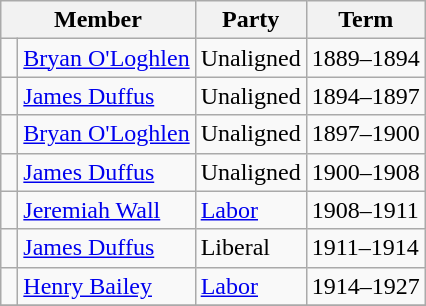<table class="wikitable">
<tr>
<th colspan="2">Member</th>
<th>Party</th>
<th>Term</th>
</tr>
<tr>
<td> </td>
<td><a href='#'>Bryan O'Loghlen</a></td>
<td>Unaligned</td>
<td>1889–1894</td>
</tr>
<tr>
<td> </td>
<td><a href='#'>James Duffus</a></td>
<td>Unaligned</td>
<td>1894–1897</td>
</tr>
<tr>
<td> </td>
<td><a href='#'>Bryan O'Loghlen</a></td>
<td>Unaligned</td>
<td>1897–1900</td>
</tr>
<tr>
<td> </td>
<td><a href='#'>James Duffus</a></td>
<td>Unaligned</td>
<td>1900–1908</td>
</tr>
<tr>
<td> </td>
<td><a href='#'>Jeremiah Wall</a></td>
<td><a href='#'>Labor</a></td>
<td>1908–1911</td>
</tr>
<tr>
<td> </td>
<td><a href='#'>James Duffus</a></td>
<td>Liberal</td>
<td>1911–1914</td>
</tr>
<tr>
<td> </td>
<td><a href='#'>Henry Bailey</a></td>
<td><a href='#'>Labor</a></td>
<td>1914–1927</td>
</tr>
<tr>
</tr>
</table>
